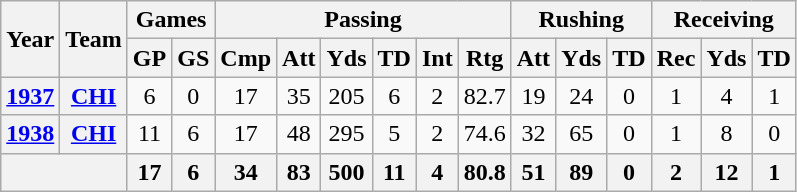<table class="wikitable" style="text-align: center;">
<tr>
<th rowspan="2">Year</th>
<th rowspan="2">Team</th>
<th colspan="2">Games</th>
<th colspan="6">Passing</th>
<th colspan="3">Rushing</th>
<th colspan="3">Receiving</th>
</tr>
<tr>
<th>GP</th>
<th>GS</th>
<th>Cmp</th>
<th>Att</th>
<th>Yds</th>
<th>TD</th>
<th>Int</th>
<th>Rtg</th>
<th>Att</th>
<th>Yds</th>
<th>TD</th>
<th>Rec</th>
<th>Yds</th>
<th>TD</th>
</tr>
<tr>
<th><a href='#'>1937</a></th>
<th><a href='#'>CHI</a></th>
<td>6</td>
<td>0</td>
<td>17</td>
<td>35</td>
<td>205</td>
<td>6</td>
<td>2</td>
<td>82.7</td>
<td>19</td>
<td>24</td>
<td>0</td>
<td>1</td>
<td>4</td>
<td>1</td>
</tr>
<tr>
<th><a href='#'>1938</a></th>
<th><a href='#'>CHI</a></th>
<td>11</td>
<td>6</td>
<td>17</td>
<td>48</td>
<td>295</td>
<td>5</td>
<td>2</td>
<td>74.6</td>
<td>32</td>
<td>65</td>
<td>0</td>
<td>1</td>
<td>8</td>
<td>0</td>
</tr>
<tr>
<th colspan="2"></th>
<th>17</th>
<th>6</th>
<th>34</th>
<th>83</th>
<th>500</th>
<th>11</th>
<th>4</th>
<th>80.8</th>
<th>51</th>
<th>89</th>
<th>0</th>
<th>2</th>
<th>12</th>
<th>1</th>
</tr>
</table>
